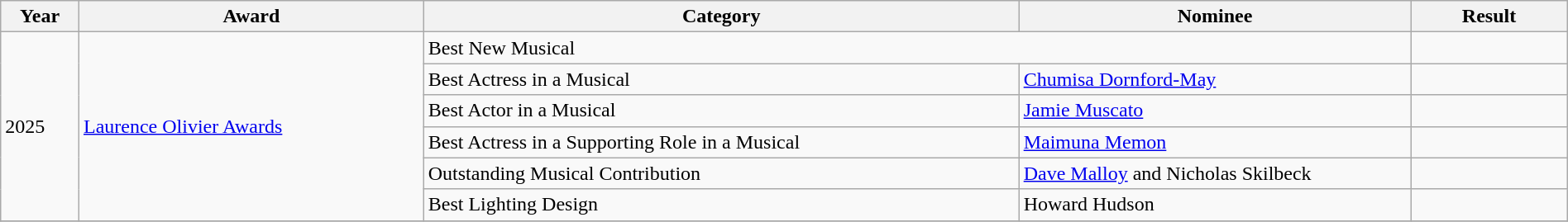<table class="wikitable" style="width:100%;">
<tr>
<th style="width:5%;">Year</th>
<th style="width:22%;">Award</th>
<th style="width:38%;">Category</th>
<th style="width:25%;">Nominee</th>
<th style="width:10%;">Result</th>
</tr>
<tr>
<td rowspan=6>2025</td>
<td rowspan=6><a href='#'>Laurence Olivier Awards</a></td>
<td colspan=2>Best New Musical</td>
<td></td>
</tr>
<tr>
<td>Best Actress in a Musical</td>
<td><a href='#'>Chumisa Dornford-May</a></td>
<td></td>
</tr>
<tr>
<td>Best Actor in a Musical</td>
<td><a href='#'>Jamie Muscato</a></td>
<td></td>
</tr>
<tr>
<td>Best Actress in a Supporting Role in a Musical</td>
<td><a href='#'>Maimuna Memon</a></td>
<td></td>
</tr>
<tr>
<td>Outstanding Musical Contribution</td>
<td><a href='#'>Dave Malloy</a> and Nicholas Skilbeck</td>
<td></td>
</tr>
<tr>
<td>Best Lighting Design</td>
<td>Howard Hudson</td>
<td></td>
</tr>
<tr>
</tr>
</table>
